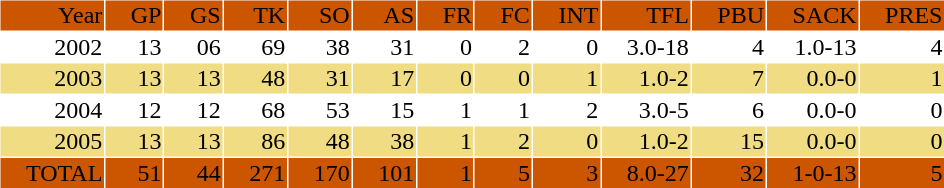<table border="0" cellspacing="1 cellpadding="0" style="text-align:right; text-indent:1em">
<tr style="background-color: #CC5500;">
<td>Year</td>
<td>GP</td>
<td>GS</td>
<td>TK</td>
<td>SO</td>
<td>AS</td>
<td>FR</td>
<td>FC</td>
<td>INT</td>
<td>TFL</td>
<td>PBU</td>
<td>SACK</td>
<td>PRES</td>
</tr>
<tr style="background-color: #ffffff;">
<td>2002</td>
<td>13</td>
<td>06</td>
<td>69</td>
<td>38</td>
<td>31</td>
<td>0</td>
<td>2</td>
<td>0</td>
<td>3.0-18</td>
<td>4</td>
<td>1.0-13</td>
<td>4</td>
</tr>
<tr style="background-color: #F0DC82">
<td>2003</td>
<td>13</td>
<td>13</td>
<td>48</td>
<td>31</td>
<td>17</td>
<td>0</td>
<td>0</td>
<td>1</td>
<td>1.0-2</td>
<td>7</td>
<td>0.0-0</td>
<td>1</td>
</tr>
<tr style="background-color: #ffffff;">
<td>2004</td>
<td>12</td>
<td>12</td>
<td>68</td>
<td>53</td>
<td>15</td>
<td>1</td>
<td>1</td>
<td>2</td>
<td>3.0-5</td>
<td>6</td>
<td>0.0-0</td>
<td>0</td>
</tr>
<tr style="background-color: #F0DC82">
<td>2005</td>
<td>13</td>
<td>13</td>
<td>86</td>
<td>48</td>
<td>38</td>
<td>1</td>
<td>2</td>
<td>0</td>
<td>1.0-2</td>
<td>15</td>
<td>0.0-0</td>
<td>0</td>
</tr>
<tr style="background-color: #CC5500">
<td>TOTAL</td>
<td>51</td>
<td>44</td>
<td>271</td>
<td>170</td>
<td>101</td>
<td>1</td>
<td>5</td>
<td>3</td>
<td>8.0-27</td>
<td>32</td>
<td>1-0-13</td>
<td>5</td>
</tr>
</table>
